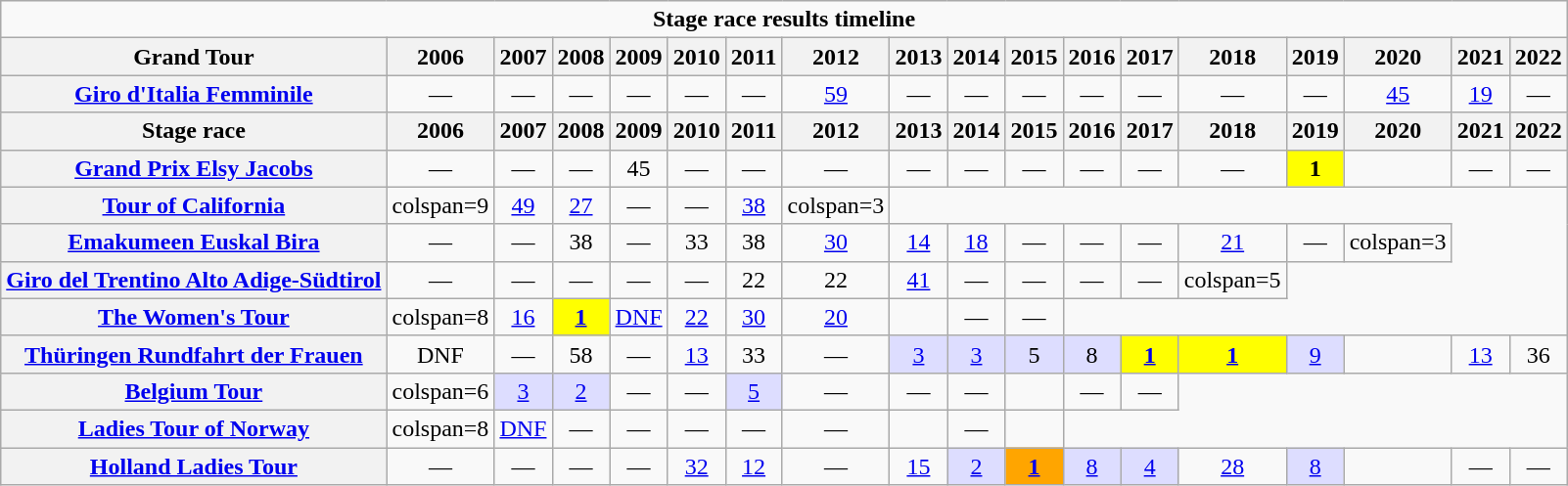<table class="wikitable plainrowheaders">
<tr>
<td colspan=20 align=center><strong>Stage race results timeline</strong></td>
</tr>
<tr style="background:#EEEEEE;">
<th>Grand Tour</th>
<th>2006</th>
<th>2007</th>
<th>2008</th>
<th>2009</th>
<th>2010</th>
<th>2011</th>
<th>2012</th>
<th>2013</th>
<th>2014</th>
<th>2015</th>
<th>2016</th>
<th>2017</th>
<th>2018</th>
<th>2019</th>
<th>2020</th>
<th>2021</th>
<th>2022</th>
</tr>
<tr style="text-align:center;">
<th scope="row"><a href='#'>Giro d'Italia Femminile</a></th>
<td>—</td>
<td>—</td>
<td>—</td>
<td>—</td>
<td>—</td>
<td>—</td>
<td><a href='#'>59</a></td>
<td>—</td>
<td>—</td>
<td>—</td>
<td>—</td>
<td>—</td>
<td>—</td>
<td>—</td>
<td><a href='#'>45</a></td>
<td><a href='#'>19</a></td>
<td>—</td>
</tr>
<tr style="background:#EEEEEE;">
<th>Stage race</th>
<th>2006</th>
<th>2007</th>
<th>2008</th>
<th>2009</th>
<th>2010</th>
<th>2011</th>
<th>2012</th>
<th>2013</th>
<th>2014</th>
<th>2015</th>
<th>2016</th>
<th>2017</th>
<th>2018</th>
<th>2019</th>
<th>2020</th>
<th>2021</th>
<th>2022</th>
</tr>
<tr style="text-align:center;">
<th scope="row"><a href='#'>Grand Prix Elsy Jacobs</a></th>
<td>—</td>
<td>—</td>
<td>—</td>
<td>45</td>
<td>—</td>
<td>—</td>
<td>—</td>
<td>—</td>
<td>—</td>
<td>—</td>
<td>—</td>
<td>—</td>
<td>—</td>
<td style="background:yellow;"><strong>1</strong></td>
<td></td>
<td>—</td>
<td>—</td>
</tr>
<tr style="text-align:center;">
<th scope="row"><a href='#'>Tour of California</a></th>
<td>colspan=9 </td>
<td><a href='#'>49</a></td>
<td><a href='#'>27</a></td>
<td>—</td>
<td>—</td>
<td><a href='#'>38</a></td>
<td>colspan=3 </td>
</tr>
<tr style="text-align:center;">
<th scope="row"><a href='#'>Emakumeen Euskal Bira</a></th>
<td>—</td>
<td>—</td>
<td>38</td>
<td>—</td>
<td>33</td>
<td>38</td>
<td><a href='#'>30</a></td>
<td><a href='#'>14</a></td>
<td><a href='#'>18</a></td>
<td>—</td>
<td>—</td>
<td>—</td>
<td><a href='#'>21</a></td>
<td>—</td>
<td>colspan=3 </td>
</tr>
<tr style="text-align:center;">
<th scope="row"><a href='#'>Giro del Trentino Alto Adige-Südtirol</a></th>
<td>—</td>
<td>—</td>
<td>—</td>
<td>—</td>
<td>—</td>
<td>22</td>
<td>22</td>
<td><a href='#'>41</a></td>
<td>—</td>
<td>—</td>
<td>—</td>
<td>—</td>
<td>colspan=5 </td>
</tr>
<tr style="text-align:center;">
<th scope="row"><a href='#'>The Women's Tour</a></th>
<td>colspan=8 </td>
<td><a href='#'>16</a></td>
<td style="background:yellow;"><strong><a href='#'>1</a></strong></td>
<td><a href='#'>DNF</a></td>
<td><a href='#'>22</a></td>
<td><a href='#'>30</a></td>
<td><a href='#'>20</a></td>
<td></td>
<td>—</td>
<td>—</td>
</tr>
<tr style="text-align:center;">
<th scope="row"><a href='#'>Thüringen Rundfahrt der Frauen</a></th>
<td>DNF</td>
<td>—</td>
<td>58</td>
<td>—</td>
<td><a href='#'>13</a></td>
<td>33</td>
<td>—</td>
<td style="background:#ddf;"><a href='#'>3</a></td>
<td style="background:#ddf;"><a href='#'>3</a></td>
<td style="background:#ddf;">5</td>
<td style="background:#ddf;">8</td>
<td style="background:yellow;"><strong><a href='#'>1</a></strong></td>
<td style="background:yellow;"><strong><a href='#'>1</a></strong></td>
<td style="background:#ddf;"><a href='#'>9</a></td>
<td></td>
<td><a href='#'>13</a></td>
<td>36</td>
</tr>
<tr style="text-align:center;">
<th scope="row"><a href='#'>Belgium Tour</a></th>
<td>colspan=6 </td>
<td style="background:#ddf;"><a href='#'>3</a></td>
<td style="background:#ddf;"><a href='#'>2</a></td>
<td>—</td>
<td>—</td>
<td style="background:#ddf;"><a href='#'>5</a></td>
<td>—</td>
<td>—</td>
<td>—</td>
<td></td>
<td>—</td>
<td>—</td>
</tr>
<tr style="text-align:center;">
<th scope="row"><a href='#'>Ladies Tour of Norway</a></th>
<td>colspan=8 </td>
<td><a href='#'>DNF</a></td>
<td>—</td>
<td>—</td>
<td>—</td>
<td>—</td>
<td>—</td>
<td></td>
<td>—</td>
<td></td>
</tr>
<tr style="text-align:center;">
<th scope="row"><a href='#'>Holland Ladies Tour</a></th>
<td>—</td>
<td>—</td>
<td>—</td>
<td>—</td>
<td><a href='#'>32</a></td>
<td><a href='#'>12</a></td>
<td>—</td>
<td><a href='#'>15</a></td>
<td style="background:#ddf;"><a href='#'>2</a></td>
<td style="background:orange;"><strong><a href='#'>1</a></strong></td>
<td style="background:#ddf;"><a href='#'>8</a></td>
<td style="background:#ddf;"><a href='#'>4</a></td>
<td><a href='#'>28</a></td>
<td style="background:#ddf;"><a href='#'>8</a></td>
<td></td>
<td>—</td>
<td>—</td>
</tr>
</table>
